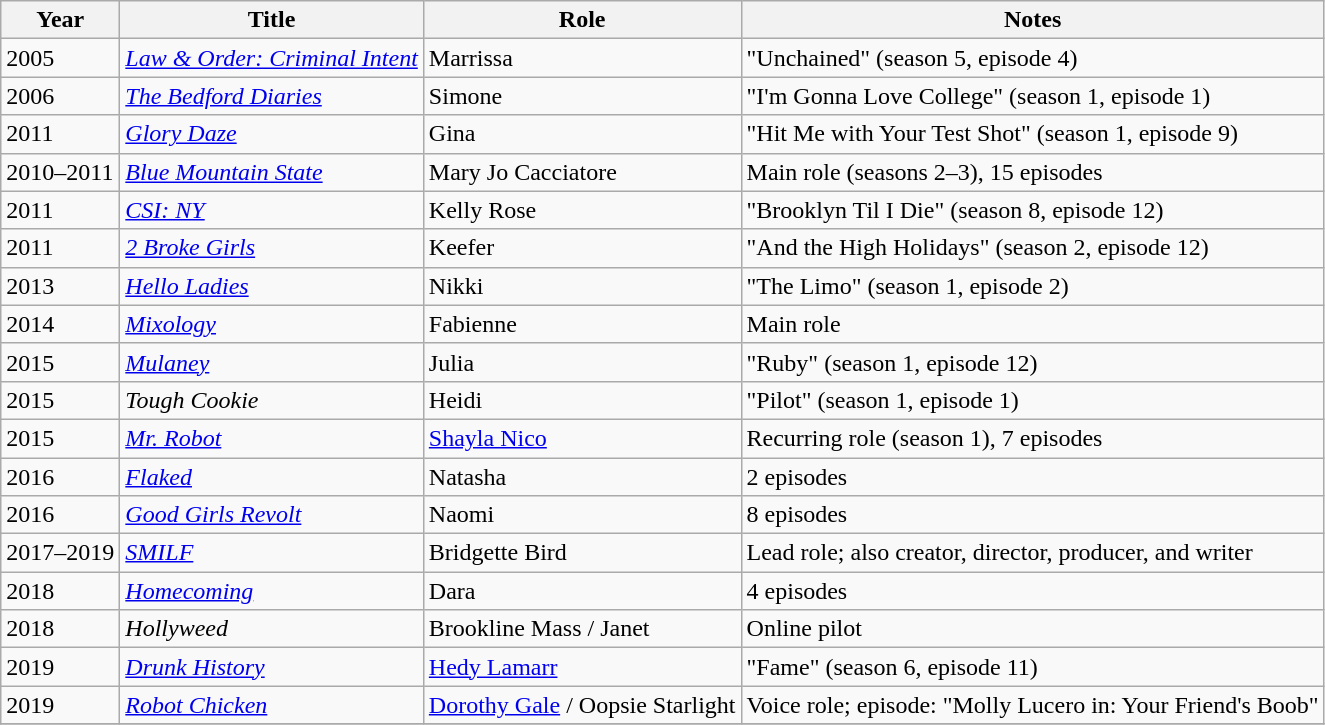<table class="wikitable sortable">
<tr>
<th>Year</th>
<th>Title</th>
<th>Role</th>
<th class="unsortable">Notes</th>
</tr>
<tr>
<td>2005</td>
<td><em><a href='#'>Law & Order: Criminal Intent</a></em></td>
<td>Marrissa</td>
<td>"Unchained" (season 5, episode 4)</td>
</tr>
<tr>
<td>2006</td>
<td><em><a href='#'>The Bedford Diaries</a></em></td>
<td>Simone</td>
<td>"I'm Gonna Love College" (season 1, episode 1)</td>
</tr>
<tr>
<td>2011</td>
<td><em><a href='#'>Glory Daze</a></em></td>
<td>Gina</td>
<td>"Hit Me with Your Test Shot" (season 1, episode 9)</td>
</tr>
<tr>
<td>2010–2011</td>
<td><em><a href='#'>Blue Mountain State</a></em></td>
<td>Mary Jo Cacciatore</td>
<td>Main role (seasons 2–3), 15 episodes</td>
</tr>
<tr>
<td>2011</td>
<td><em><a href='#'>CSI: NY</a></em></td>
<td>Kelly Rose</td>
<td>"Brooklyn Til I Die" (season 8, episode 12)</td>
</tr>
<tr>
<td>2011</td>
<td><em><a href='#'>2 Broke Girls</a></em></td>
<td>Keefer</td>
<td>"And the High Holidays" (season 2, episode 12)</td>
</tr>
<tr>
<td>2013</td>
<td><em><a href='#'>Hello Ladies</a></em></td>
<td>Nikki</td>
<td>"The Limo" (season 1, episode 2)</td>
</tr>
<tr>
<td>2014</td>
<td><em><a href='#'>Mixology</a></em></td>
<td>Fabienne</td>
<td>Main role</td>
</tr>
<tr>
<td>2015</td>
<td><em><a href='#'>Mulaney</a></em></td>
<td>Julia</td>
<td>"Ruby" (season 1, episode 12)</td>
</tr>
<tr>
<td>2015</td>
<td><em>Tough Cookie</em></td>
<td>Heidi</td>
<td>"Pilot" (season 1, episode 1)</td>
</tr>
<tr>
<td>2015</td>
<td><em><a href='#'>Mr. Robot</a></em></td>
<td><a href='#'>Shayla Nico</a></td>
<td>Recurring role (season 1), 7 episodes</td>
</tr>
<tr>
<td>2016</td>
<td><em><a href='#'>Flaked</a></em></td>
<td>Natasha</td>
<td>2 episodes</td>
</tr>
<tr>
<td>2016</td>
<td><em><a href='#'>Good Girls Revolt</a></em></td>
<td>Naomi</td>
<td>8 episodes</td>
</tr>
<tr>
<td>2017–2019</td>
<td><em><a href='#'>SMILF</a></em></td>
<td>Bridgette Bird</td>
<td>Lead role; also creator, director, producer, and writer</td>
</tr>
<tr>
<td>2018</td>
<td><em><a href='#'>Homecoming</a></em></td>
<td>Dara</td>
<td>4 episodes</td>
</tr>
<tr>
<td>2018</td>
<td><em>Hollyweed</em></td>
<td>Brookline Mass / Janet</td>
<td>Online pilot</td>
</tr>
<tr>
<td>2019</td>
<td><em><a href='#'>Drunk History</a></em></td>
<td><a href='#'>Hedy Lamarr</a></td>
<td>"Fame" (season 6, episode 11)</td>
</tr>
<tr>
<td>2019</td>
<td><em><a href='#'>Robot Chicken</a></em></td>
<td><a href='#'>Dorothy Gale</a> / Oopsie Starlight</td>
<td>Voice role; episode: "Molly Lucero in: Your Friend's Boob"</td>
</tr>
<tr>
</tr>
</table>
